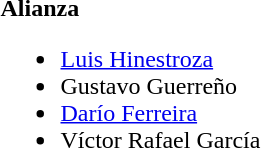<table>
<tr>
<td><strong>Alianza</strong><br><ul><li> <a href='#'>Luis Hinestroza</a> </li><li> Gustavo Guerreño</li><li> <a href='#'>Darío Ferreira</a></li><li> Víctor Rafael García</li></ul></td>
</tr>
</table>
